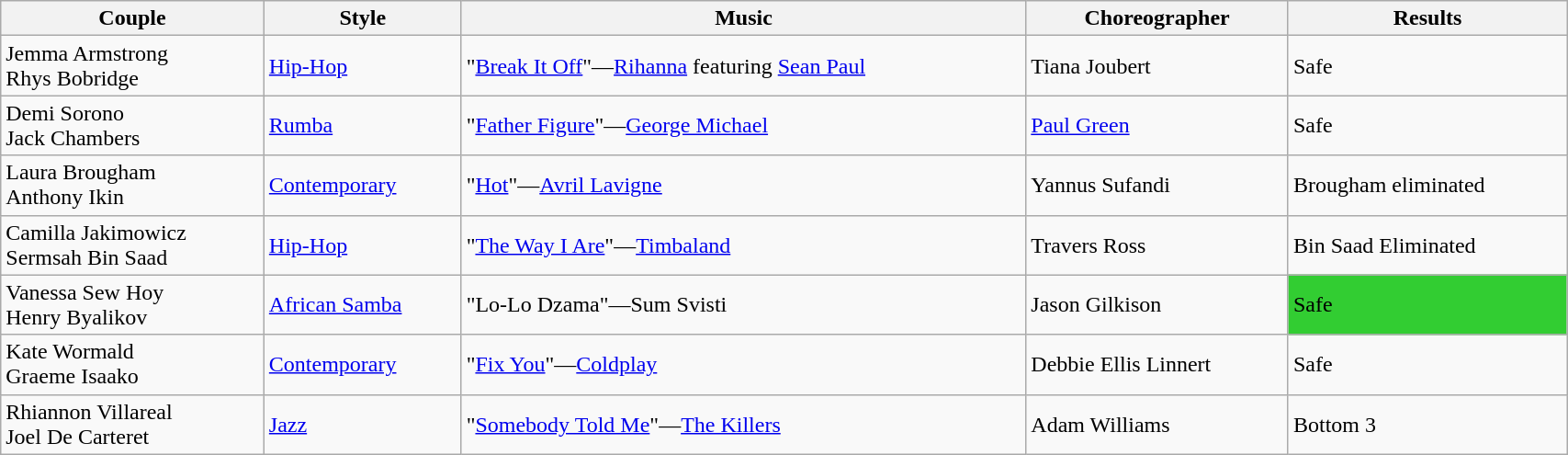<table class="wikitable" style="width:90%;">
<tr>
<th>Couple</th>
<th>Style</th>
<th>Music</th>
<th>Choreographer</th>
<th>Results</th>
</tr>
<tr>
<td>Jemma Armstrong <br> Rhys Bobridge</td>
<td><a href='#'>Hip-Hop</a></td>
<td>"<a href='#'>Break It Off</a>"—<a href='#'>Rihanna</a> featuring <a href='#'>Sean Paul</a></td>
<td>Tiana Joubert</td>
<td>Safe</td>
</tr>
<tr>
<td>Demi Sorono <br> Jack Chambers</td>
<td><a href='#'>Rumba</a></td>
<td>"<a href='#'>Father Figure</a>"—<a href='#'>George Michael</a></td>
<td><a href='#'>Paul Green</a></td>
<td>Safe</td>
</tr>
<tr>
<td>Laura Brougham <br> Anthony Ikin</td>
<td><a href='#'>Contemporary</a></td>
<td>"<a href='#'>Hot</a>"—<a href='#'>Avril Lavigne</a></td>
<td>Yannus Sufandi</td>
<td>Brougham eliminated</td>
</tr>
<tr>
<td>Camilla Jakimowicz <br> Sermsah Bin Saad</td>
<td><a href='#'>Hip-Hop</a></td>
<td>"<a href='#'>The Way I Are</a>"—<a href='#'>Timbaland</a></td>
<td>Travers Ross</td>
<td>Bin Saad Eliminated</td>
</tr>
<tr>
<td>Vanessa Sew Hoy <br> Henry Byalikov</td>
<td><a href='#'>African Samba</a></td>
<td>"Lo-Lo Dzama"—Sum Svisti</td>
<td>Jason Gilkison</td>
<td style="background:limegreen;">Safe</td>
</tr>
<tr>
<td>Kate Wormald <br> Graeme Isaako</td>
<td><a href='#'>Contemporary</a></td>
<td>"<a href='#'>Fix You</a>"—<a href='#'>Coldplay</a></td>
<td>Debbie Ellis Linnert</td>
<td>Safe</td>
</tr>
<tr>
<td>Rhiannon Villareal <br> Joel De Carteret <br></td>
<td><a href='#'>Jazz</a></td>
<td>"<a href='#'>Somebody Told Me</a>"—<a href='#'>The Killers</a></td>
<td>Adam Williams</td>
<td>Bottom 3</td>
</tr>
</table>
